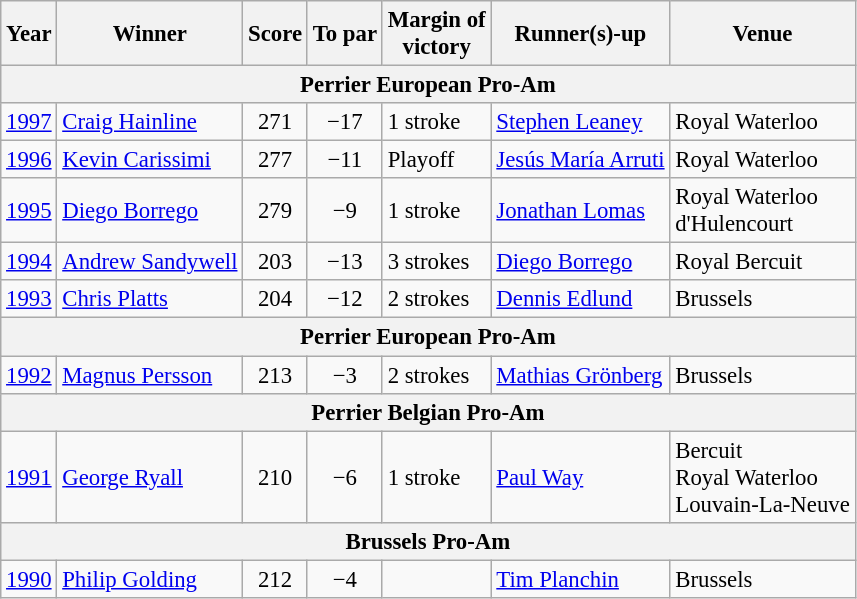<table class="wikitable" style="font-size:95%">
<tr>
<th>Year</th>
<th>Winner</th>
<th>Score</th>
<th>To par</th>
<th>Margin of<br>victory</th>
<th>Runner(s)-up</th>
<th>Venue</th>
</tr>
<tr>
<th colspan=7>Perrier European Pro-Am</th>
</tr>
<tr>
<td><a href='#'>1997</a></td>
<td> <a href='#'>Craig Hainline</a></td>
<td align=center>271</td>
<td align=center>−17</td>
<td>1 stroke</td>
<td> <a href='#'>Stephen Leaney</a></td>
<td>Royal Waterloo</td>
</tr>
<tr>
<td><a href='#'>1996</a></td>
<td> <a href='#'>Kevin Carissimi</a></td>
<td align=center>277</td>
<td align=center>−11</td>
<td>Playoff</td>
<td> <a href='#'>Jesús María Arruti</a></td>
<td>Royal Waterloo</td>
</tr>
<tr>
<td><a href='#'>1995</a></td>
<td> <a href='#'>Diego Borrego</a></td>
<td align=center>279</td>
<td align=center>−9</td>
<td>1 stroke</td>
<td> <a href='#'>Jonathan Lomas</a></td>
<td>Royal Waterloo<br>d'Hulencourt</td>
</tr>
<tr>
<td><a href='#'>1994</a></td>
<td> <a href='#'>Andrew Sandywell</a></td>
<td align=center>203</td>
<td align=center>−13</td>
<td>3 strokes</td>
<td> <a href='#'>Diego Borrego</a></td>
<td>Royal Bercuit</td>
</tr>
<tr>
<td><a href='#'>1993</a></td>
<td> <a href='#'>Chris Platts</a></td>
<td align=center>204</td>
<td align=center>−12</td>
<td>2 strokes</td>
<td> <a href='#'>Dennis Edlund</a></td>
<td>Brussels</td>
</tr>
<tr>
<th colspan=7>Perrier European Pro-Am</th>
</tr>
<tr>
<td><a href='#'>1992</a></td>
<td> <a href='#'>Magnus Persson</a></td>
<td align=center>213</td>
<td align=center>−3</td>
<td>2 strokes</td>
<td> <a href='#'>Mathias Grönberg</a></td>
<td>Brussels</td>
</tr>
<tr>
<th colspan=7>Perrier Belgian Pro-Am</th>
</tr>
<tr>
<td><a href='#'>1991</a></td>
<td> <a href='#'>George Ryall</a></td>
<td align=center>210</td>
<td align=center>−6</td>
<td>1 stroke</td>
<td> <a href='#'>Paul Way</a></td>
<td>Bercuit<br>Royal Waterloo<br>Louvain-La-Neuve</td>
</tr>
<tr>
<th colspan=7>Brussels Pro-Am</th>
</tr>
<tr>
<td><a href='#'>1990</a></td>
<td> <a href='#'>Philip Golding</a></td>
<td align=center>212</td>
<td align=center>−4</td>
<td></td>
<td> <a href='#'>Tim Planchin</a></td>
<td>Brussels</td>
</tr>
</table>
